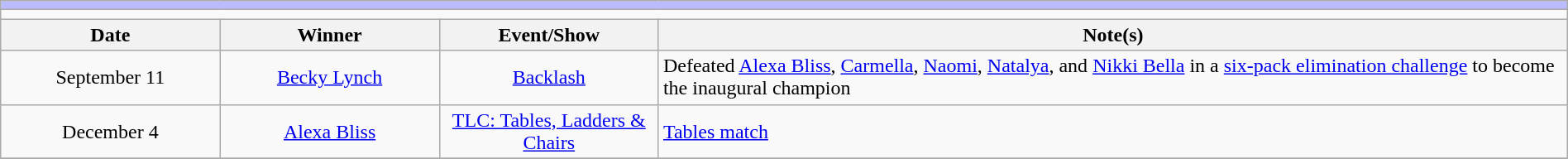<table class="wikitable" style="text-align:center; width:100%;">
<tr style="background:#BBF;">
<td colspan="5"></td>
</tr>
<tr>
<td colspan="5"><strong></strong></td>
</tr>
<tr>
<th width=14%>Date</th>
<th width=14%>Winner</th>
<th width=14%>Event/Show</th>
<th width=58%>Note(s)</th>
</tr>
<tr>
<td>September 11</td>
<td><a href='#'>Becky Lynch</a></td>
<td><a href='#'>Backlash</a></td>
<td align=left>Defeated <a href='#'>Alexa Bliss</a>, <a href='#'>Carmella</a>, <a href='#'>Naomi</a>, <a href='#'>Natalya</a>, and <a href='#'>Nikki Bella</a> in a <a href='#'>six-pack elimination challenge</a> to become the inaugural champion</td>
</tr>
<tr>
<td>December 4</td>
<td><a href='#'>Alexa Bliss</a></td>
<td><a href='#'>TLC: Tables, Ladders & Chairs</a></td>
<td align=left><a href='#'>Tables match</a></td>
</tr>
<tr>
</tr>
</table>
